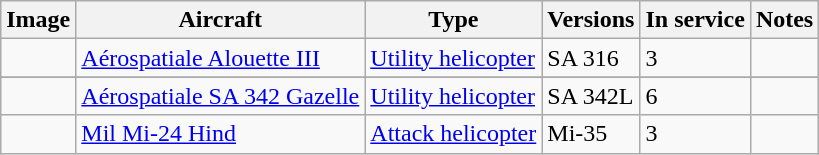<table class="wikitable">
<tr>
<th>Image</th>
<th>Aircraft</th>
<th>Type</th>
<th>Versions</th>
<th>In service</th>
<th>Notes</th>
</tr>
<tr>
<td></td>
<td><a href='#'>Aérospatiale Alouette III</a></td>
<td><a href='#'>Utility helicopter</a></td>
<td>SA 316</td>
<td>3</td>
<td></td>
</tr>
<tr>
</tr>
<tr>
<td></td>
<td><a href='#'>Aérospatiale SA 342 Gazelle</a></td>
<td><a href='#'>Utility helicopter</a></td>
<td>SA 342L</td>
<td>6</td>
<td></td>
</tr>
<tr>
<td></td>
<td><a href='#'>Mil Mi-24 Hind</a></td>
<td><a href='#'>Attack helicopter</a></td>
<td>Mi-35</td>
<td>3</td>
<td></td>
</tr>
</table>
